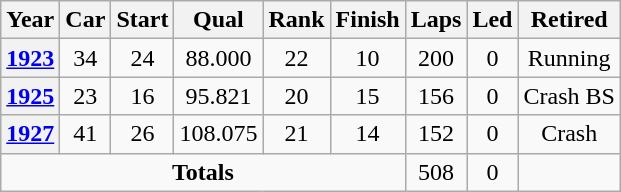<table class="wikitable" style="text-align:center">
<tr>
<th>Year</th>
<th>Car</th>
<th>Start</th>
<th>Qual</th>
<th>Rank</th>
<th>Finish</th>
<th>Laps</th>
<th>Led</th>
<th>Retired</th>
</tr>
<tr>
<th><a href='#'>1923</a></th>
<td>34</td>
<td>24</td>
<td>88.000</td>
<td>22</td>
<td>10</td>
<td>200</td>
<td>0</td>
<td>Running</td>
</tr>
<tr>
<th><a href='#'>1925</a></th>
<td>23</td>
<td>16</td>
<td>95.821</td>
<td>20</td>
<td>15</td>
<td>156</td>
<td>0</td>
<td>Crash BS</td>
</tr>
<tr>
<th><a href='#'>1927</a></th>
<td>41</td>
<td>26</td>
<td>108.075</td>
<td>21</td>
<td>14</td>
<td>152</td>
<td>0</td>
<td>Crash</td>
</tr>
<tr>
<td colspan=6><strong>Totals</strong></td>
<td>508</td>
<td>0</td>
<td></td>
</tr>
</table>
